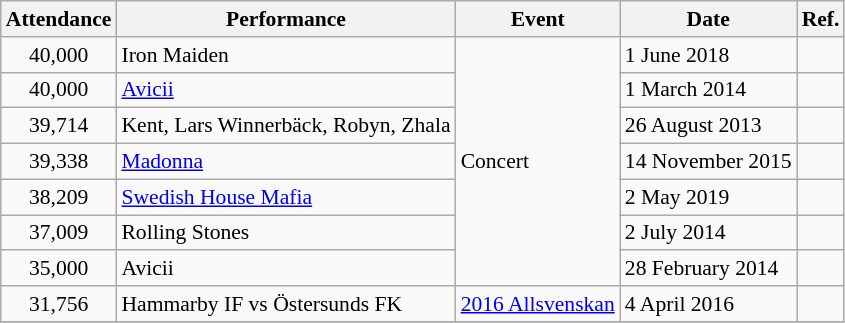<table class="wikitable" style="text-align: left; font-size: 90%;">
<tr>
<th>Attendance</th>
<th>Performance</th>
<th>Event</th>
<th>Date</th>
<th>Ref.</th>
</tr>
<tr>
<td align="center">40,000</td>
<td>Iron Maiden</td>
<td rowspan="7">Concert</td>
<td>1 June 2018</td>
<td></td>
</tr>
<tr>
<td align="center">40,000</td>
<td><a href='#'>Avicii</a></td>
<td>1 March 2014</td>
<td></td>
</tr>
<tr>
<td align="center">39,714</td>
<td>Kent, Lars Winnerbäck, Robyn, Zhala</td>
<td>26 August 2013</td>
<td></td>
</tr>
<tr>
<td align="center">39,338</td>
<td><a href='#'>Madonna</a></td>
<td>14 November 2015</td>
<td></td>
</tr>
<tr>
<td align="center">38,209</td>
<td><a href='#'>Swedish House Mafia</a></td>
<td>2 May 2019</td>
<td></td>
</tr>
<tr>
<td align="center">37,009</td>
<td>Rolling Stones</td>
<td>2 July 2014</td>
<td></td>
</tr>
<tr>
<td align="center">35,000</td>
<td>Avicii</td>
<td>28 February 2014</td>
<td></td>
</tr>
<tr>
<td align="center">31,756</td>
<td>Hammarby IF vs Östersunds FK</td>
<td><a href='#'>2016 Allsvenskan</a></td>
<td>4 April 2016</td>
<td></td>
</tr>
<tr>
</tr>
</table>
